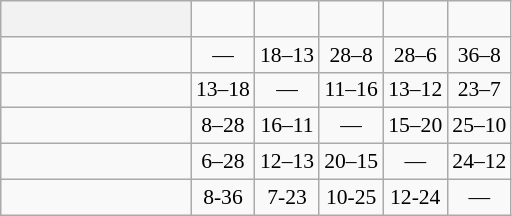<table class="wikitable" style="text-align:center; font-size:90%;">
<tr>
<th width=120> </th>
<td><strong></strong></td>
<td><strong></strong></td>
<td><strong></strong></td>
<td><strong></strong></td>
<td><strong></strong></td>
</tr>
<tr>
<td style="text-align:right;"></td>
<td>—</td>
<td>18–13</td>
<td>28–8</td>
<td>28–6</td>
<td>36–8</td>
</tr>
<tr>
<td style="text-align:right;"></td>
<td>13–18</td>
<td>—</td>
<td>11–16</td>
<td>13–12</td>
<td>23–7</td>
</tr>
<tr>
<td style="text-align:right;"></td>
<td>8–28</td>
<td>16–11</td>
<td>—</td>
<td>15–20</td>
<td>25–10</td>
</tr>
<tr>
<td style="text-align:right;"></td>
<td>6–28</td>
<td>12–13</td>
<td>20–15</td>
<td>—</td>
<td>24–12</td>
</tr>
<tr>
<td style="text-align:right;"></td>
<td>8-36</td>
<td>7-23</td>
<td>10-25</td>
<td>12-24</td>
<td>—</td>
</tr>
</table>
